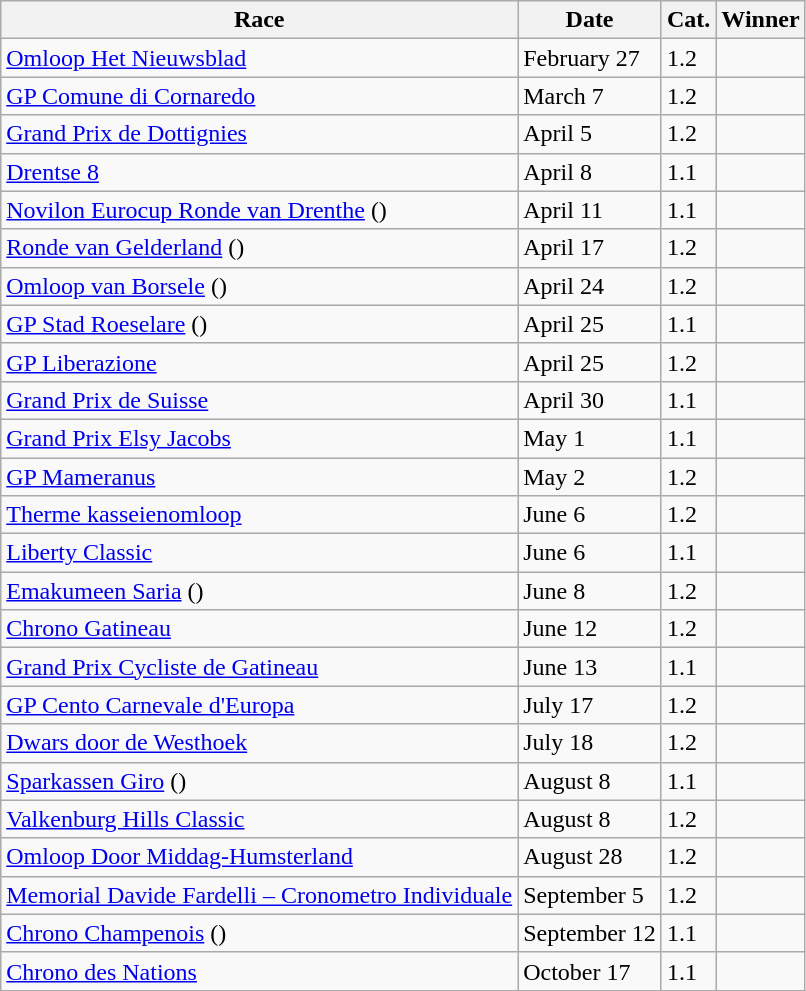<table class="wikitable sortable">
<tr>
<th>Race</th>
<th>Date</th>
<th>Cat.</th>
<th>Winner</th>
</tr>
<tr>
<td> <a href='#'>Omloop Het Nieuwsblad</a></td>
<td>February 27</td>
<td>1.2</td>
<td></td>
</tr>
<tr>
<td> <a href='#'>GP Comune di Cornaredo</a></td>
<td>March 7</td>
<td>1.2</td>
<td></td>
</tr>
<tr>
<td> <a href='#'>Grand Prix de Dottignies</a></td>
<td>April 5</td>
<td>1.2</td>
<td></td>
</tr>
<tr>
<td> <a href='#'>Drentse 8</a></td>
<td>April 8</td>
<td>1.1</td>
<td></td>
</tr>
<tr>
<td> <a href='#'>Novilon Eurocup Ronde van Drenthe</a> ()</td>
<td>April 11</td>
<td>1.1</td>
<td></td>
</tr>
<tr>
<td> <a href='#'>Ronde van Gelderland</a> ()</td>
<td>April 17</td>
<td>1.2</td>
<td></td>
</tr>
<tr>
<td> <a href='#'>Omloop van Borsele</a> ()</td>
<td>April 24</td>
<td>1.2</td>
<td></td>
</tr>
<tr>
<td> <a href='#'>GP Stad Roeselare</a> ()</td>
<td>April 25</td>
<td>1.1</td>
<td></td>
</tr>
<tr>
<td> <a href='#'>GP Liberazione</a></td>
<td>April 25</td>
<td>1.2</td>
<td></td>
</tr>
<tr>
<td> <a href='#'>Grand Prix de Suisse</a></td>
<td>April 30</td>
<td>1.1</td>
<td></td>
</tr>
<tr>
<td> <a href='#'>Grand Prix Elsy Jacobs</a></td>
<td>May 1</td>
<td>1.1</td>
<td></td>
</tr>
<tr>
<td> <a href='#'>GP Mameranus</a></td>
<td>May 2</td>
<td>1.2</td>
<td></td>
</tr>
<tr>
<td> <a href='#'>Therme kasseienomloop</a></td>
<td>June 6</td>
<td>1.2</td>
<td></td>
</tr>
<tr>
<td> <a href='#'>Liberty Classic</a></td>
<td>June 6</td>
<td>1.1</td>
<td></td>
</tr>
<tr>
<td> <a href='#'>Emakumeen Saria</a> ()</td>
<td>June 8</td>
<td>1.2</td>
<td></td>
</tr>
<tr>
<td> <a href='#'>Chrono Gatineau</a></td>
<td>June 12</td>
<td>1.2</td>
<td></td>
</tr>
<tr>
<td> <a href='#'>Grand Prix Cycliste de Gatineau</a></td>
<td>June 13</td>
<td>1.1</td>
<td></td>
</tr>
<tr>
<td> <a href='#'>GP Cento Carnevale d'Europa</a></td>
<td>July 17</td>
<td>1.2</td>
<td></td>
</tr>
<tr>
<td> <a href='#'>Dwars door de Westhoek</a></td>
<td>July 18</td>
<td>1.2</td>
<td></td>
</tr>
<tr>
<td> <a href='#'>Sparkassen Giro</a> ()</td>
<td>August 8</td>
<td>1.1</td>
<td></td>
</tr>
<tr>
<td> <a href='#'>Valkenburg Hills Classic</a></td>
<td>August 8</td>
<td>1.2</td>
<td></td>
</tr>
<tr>
<td> <a href='#'>Omloop Door Middag-Humsterland</a></td>
<td>August 28</td>
<td>1.2</td>
<td></td>
</tr>
<tr>
<td> <a href='#'>Memorial Davide Fardelli – Cronometro Individuale</a></td>
<td>September 5</td>
<td>1.2</td>
<td></td>
</tr>
<tr>
<td> <a href='#'>Chrono Champenois</a> ()</td>
<td>September 12</td>
<td>1.1</td>
<td></td>
</tr>
<tr>
<td> <a href='#'>Chrono des Nations</a></td>
<td>October 17</td>
<td>1.1</td>
<td></td>
</tr>
</table>
